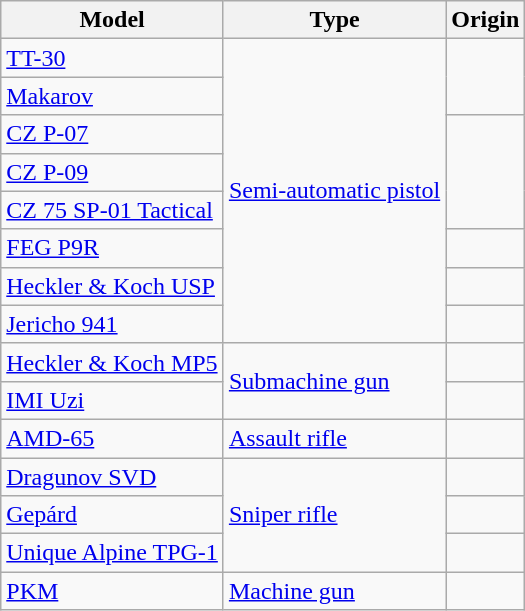<table class="wikitable">
<tr>
<th>Model</th>
<th>Type</th>
<th>Origin</th>
</tr>
<tr>
<td><a href='#'>TT-30</a></td>
<td rowspan="8"><a href='#'>Semi-automatic pistol</a></td>
<td rowspan="2"></td>
</tr>
<tr>
<td><a href='#'>Makarov</a></td>
</tr>
<tr>
<td><a href='#'>CZ P-07</a></td>
<td rowspan="3"></td>
</tr>
<tr>
<td><a href='#'>CZ P-09</a></td>
</tr>
<tr>
<td><a href='#'>CZ 75 SP-01 Tactical</a></td>
</tr>
<tr>
<td><a href='#'>FEG P9R</a></td>
<td></td>
</tr>
<tr>
<td><a href='#'>Heckler & Koch USP</a></td>
<td></td>
</tr>
<tr>
<td><a href='#'>Jericho 941</a></td>
<td></td>
</tr>
<tr>
<td><a href='#'>Heckler & Koch MP5</a></td>
<td rowspan="2"><a href='#'>Submachine gun</a></td>
<td></td>
</tr>
<tr>
<td><a href='#'>IMI Uzi</a></td>
<td></td>
</tr>
<tr>
<td><a href='#'>AMD-65</a></td>
<td><a href='#'>Assault rifle</a></td>
<td></td>
</tr>
<tr>
<td><a href='#'>Dragunov SVD</a></td>
<td rowspan="3"><a href='#'>Sniper rifle</a></td>
<td></td>
</tr>
<tr>
<td><a href='#'>Gepárd</a></td>
<td></td>
</tr>
<tr>
<td><a href='#'>Unique Alpine TPG-1</a></td>
<td></td>
</tr>
<tr>
<td><a href='#'>PKM</a></td>
<td><a href='#'>Machine gun</a></td>
<td></td>
</tr>
</table>
